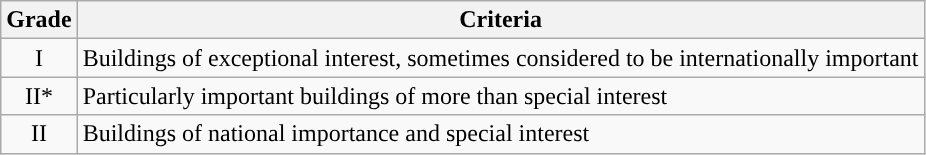<table class="wikitable">
<tr>
<th>Grade</th>
<th>Criteria</th>
</tr>
<tr>
<td align="center" >I</td>
<td>Buildings of exceptional interest, sometimes considered to be internationally important</td>
</tr>
<tr>
<td align="center" >II*</td>
<td>Particularly important buildings of more than special interest</td>
</tr>
<tr>
<td align="center" >II</td>
<td>Buildings of national importance and special interest</td>
</tr>
</table>
